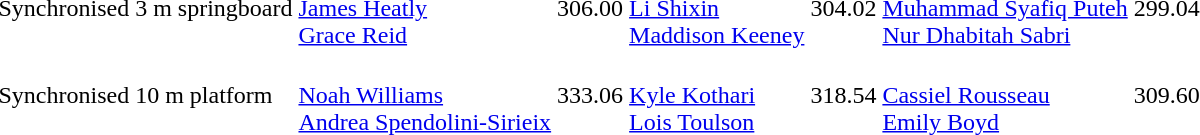<table>
<tr>
<td>Synchronised 3 m springboard<br></td>
<td><br><a href='#'>James Heatly</a><br><a href='#'>Grace Reid</a></td>
<td>306.00</td>
<td><br><a href='#'>Li Shixin</a><br><a href='#'>Maddison Keeney</a></td>
<td>304.02</td>
<td><br><a href='#'>Muhammad Syafiq Puteh</a><br><a href='#'>Nur Dhabitah Sabri</a></td>
<td>299.04</td>
</tr>
<tr>
<td>Synchronised 10 m platform<br></td>
<td><br><a href='#'>Noah Williams</a><br><a href='#'>Andrea Spendolini-Sirieix</a></td>
<td>333.06</td>
<td><br><a href='#'>Kyle Kothari</a><br><a href='#'>Lois Toulson</a></td>
<td>318.54</td>
<td><br><a href='#'>Cassiel Rousseau</a><br><a href='#'>Emily Boyd</a></td>
<td>309.60</td>
</tr>
</table>
